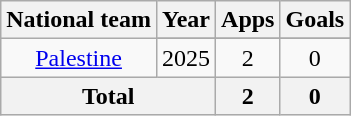<table class="wikitable" style="text-align:center">
<tr>
<th>National team</th>
<th>Year</th>
<th>Apps</th>
<th>Goals</th>
</tr>
<tr>
<td rowspan=2><a href='#'>Palestine</a></td>
</tr>
<tr>
<td>2025</td>
<td>2</td>
<td>0</td>
</tr>
<tr>
<th colspan="2">Total</th>
<th>2</th>
<th>0</th>
</tr>
</table>
